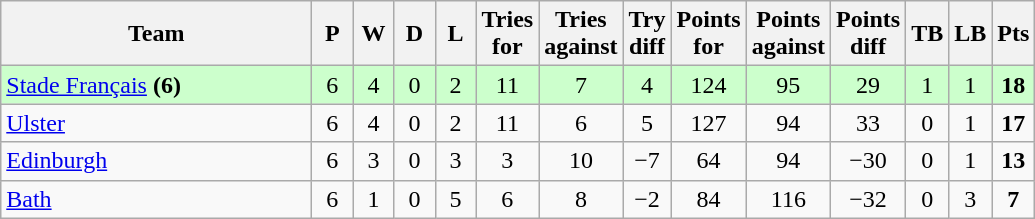<table class="wikitable" style="text-align: center;">
<tr>
<th width="200">Team</th>
<th width="20">P</th>
<th width="20">W</th>
<th width="20">D</th>
<th width="20">L</th>
<th width="20">Tries for</th>
<th width="20">Tries against</th>
<th width="20">Try diff</th>
<th width="20">Points for</th>
<th width="20">Points against</th>
<th width="25">Points diff</th>
<th width="20">TB</th>
<th width="20">LB</th>
<th width="20">Pts</th>
</tr>
<tr bgcolor=#ccffcc>
<td align=left> <a href='#'>Stade Français</a> <strong>(6)</strong></td>
<td>6</td>
<td>4</td>
<td>0</td>
<td>2</td>
<td>11</td>
<td>7</td>
<td>4</td>
<td>124</td>
<td>95</td>
<td>29</td>
<td>1</td>
<td>1</td>
<td><strong>18</strong></td>
</tr>
<tr>
<td align=left> <a href='#'>Ulster</a></td>
<td>6</td>
<td>4</td>
<td>0</td>
<td>2</td>
<td>11</td>
<td>6</td>
<td>5</td>
<td>127</td>
<td>94</td>
<td>33</td>
<td>0</td>
<td>1</td>
<td><strong>17</strong></td>
</tr>
<tr>
<td align=left> <a href='#'>Edinburgh</a></td>
<td>6</td>
<td>3</td>
<td>0</td>
<td>3</td>
<td>3</td>
<td>10</td>
<td>−7</td>
<td>64</td>
<td>94</td>
<td>−30</td>
<td>0</td>
<td>1</td>
<td><strong>13</strong></td>
</tr>
<tr>
<td align=left> <a href='#'>Bath</a></td>
<td>6</td>
<td>1</td>
<td>0</td>
<td>5</td>
<td>6</td>
<td>8</td>
<td>−2</td>
<td>84</td>
<td>116</td>
<td>−32</td>
<td>0</td>
<td>3</td>
<td><strong>7</strong></td>
</tr>
</table>
